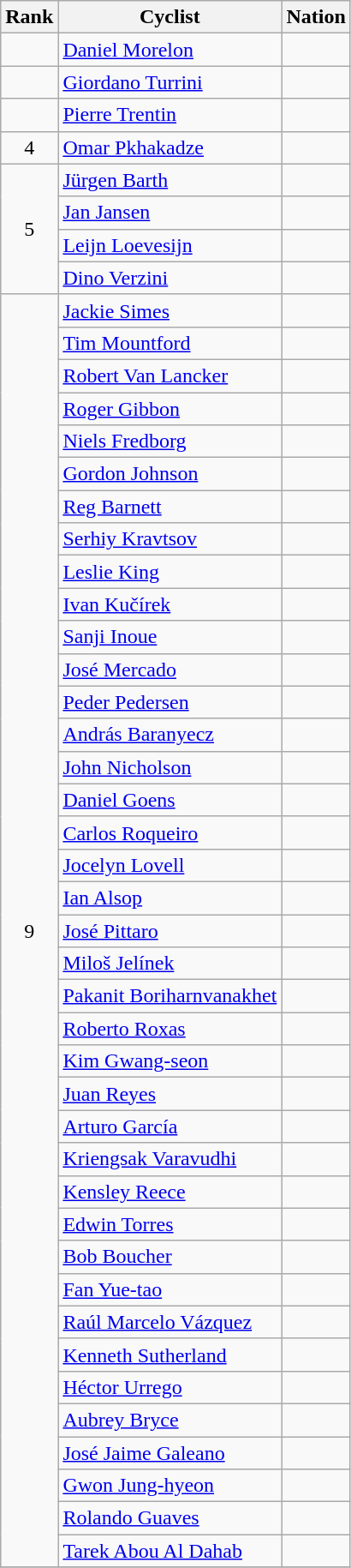<table class="wikitable sortable" style="text-align:center">
<tr>
<th>Rank</th>
<th>Cyclist</th>
<th>Nation</th>
</tr>
<tr>
<td></td>
<td align=left><a href='#'>Daniel Morelon</a></td>
<td align=left></td>
</tr>
<tr>
<td></td>
<td align=left><a href='#'>Giordano Turrini</a></td>
<td align=left></td>
</tr>
<tr>
<td></td>
<td align=left><a href='#'>Pierre Trentin</a></td>
<td align=left></td>
</tr>
<tr>
<td>4</td>
<td align=left><a href='#'>Omar Pkhakadze</a></td>
<td align=left></td>
</tr>
<tr>
<td rowspan=4>5</td>
<td align=left><a href='#'>Jürgen Barth</a></td>
<td align=left></td>
</tr>
<tr>
<td align=left><a href='#'>Jan Jansen</a></td>
<td align=left></td>
</tr>
<tr>
<td align=left><a href='#'>Leijn Loevesijn</a></td>
<td align=left></td>
</tr>
<tr>
<td align=left><a href='#'>Dino Verzini</a></td>
<td align=left></td>
</tr>
<tr>
<td rowspan=39>9</td>
<td align=left><a href='#'>Jackie Simes</a></td>
<td align=left></td>
</tr>
<tr>
<td align=left><a href='#'>Tim Mountford</a></td>
<td align=left></td>
</tr>
<tr>
<td align=left><a href='#'>Robert Van Lancker</a></td>
<td align=left></td>
</tr>
<tr>
<td align=left><a href='#'>Roger Gibbon</a></td>
<td align=left></td>
</tr>
<tr>
<td align=left><a href='#'>Niels Fredborg</a></td>
<td align=left></td>
</tr>
<tr>
<td align=left><a href='#'>Gordon Johnson</a></td>
<td align=left></td>
</tr>
<tr>
<td align=left><a href='#'>Reg Barnett</a></td>
<td align=left></td>
</tr>
<tr>
<td align=left><a href='#'>Serhiy Kravtsov</a></td>
<td align=left></td>
</tr>
<tr>
<td align=left><a href='#'>Leslie King</a></td>
<td align=left></td>
</tr>
<tr>
<td align=left><a href='#'>Ivan Kučírek</a></td>
<td align=left></td>
</tr>
<tr>
<td align=left><a href='#'>Sanji Inoue</a></td>
<td align=left></td>
</tr>
<tr>
<td align=left><a href='#'>José Mercado</a></td>
<td align=left></td>
</tr>
<tr>
<td align=left><a href='#'>Peder Pedersen</a></td>
<td align=left></td>
</tr>
<tr>
<td align=left><a href='#'>András Baranyecz</a></td>
<td align=left></td>
</tr>
<tr>
<td align=left><a href='#'>John Nicholson</a></td>
<td align=left></td>
</tr>
<tr>
<td align=left><a href='#'>Daniel Goens</a></td>
<td align=left></td>
</tr>
<tr>
<td align=left><a href='#'>Carlos Roqueiro</a></td>
<td align=left></td>
</tr>
<tr>
<td align=left><a href='#'>Jocelyn Lovell</a></td>
<td align=left></td>
</tr>
<tr>
<td align=left><a href='#'>Ian Alsop</a></td>
<td align=left></td>
</tr>
<tr>
<td align=left><a href='#'>José Pittaro</a></td>
<td align=left></td>
</tr>
<tr>
<td align=left><a href='#'>Miloš Jelínek</a></td>
<td align=left></td>
</tr>
<tr>
<td align=left><a href='#'>Pakanit Boriharnvanakhet</a></td>
<td align=left></td>
</tr>
<tr>
<td align=left><a href='#'>Roberto Roxas</a></td>
<td align=left></td>
</tr>
<tr>
<td align=left><a href='#'>Kim Gwang-seon</a></td>
<td align=left></td>
</tr>
<tr>
<td align=left><a href='#'>Juan Reyes</a></td>
<td align=left></td>
</tr>
<tr>
<td align=left><a href='#'>Arturo García</a></td>
<td align=left></td>
</tr>
<tr>
<td align=left><a href='#'>Kriengsak Varavudhi</a></td>
<td align=left></td>
</tr>
<tr>
<td align=left><a href='#'>Kensley Reece</a></td>
<td align=left></td>
</tr>
<tr>
<td align=left><a href='#'>Edwin Torres</a></td>
<td align=left></td>
</tr>
<tr>
<td align=left><a href='#'>Bob Boucher</a></td>
<td align=left></td>
</tr>
<tr>
<td align=left><a href='#'>Fan Yue-tao</a></td>
<td align=left></td>
</tr>
<tr>
<td align=left><a href='#'>Raúl Marcelo Vázquez</a></td>
<td align=left></td>
</tr>
<tr>
<td align=left><a href='#'>Kenneth Sutherland</a></td>
<td align=left></td>
</tr>
<tr>
<td align=left><a href='#'>Héctor Urrego</a></td>
<td align=left></td>
</tr>
<tr>
<td align=left><a href='#'>Aubrey Bryce</a></td>
<td align=left></td>
</tr>
<tr>
<td align=left><a href='#'>José Jaime Galeano</a></td>
<td align=left></td>
</tr>
<tr>
<td align=left><a href='#'>Gwon Jung-hyeon</a></td>
<td align=left></td>
</tr>
<tr>
<td align=left><a href='#'>Rolando Guaves</a></td>
<td align=left></td>
</tr>
<tr>
<td align=left><a href='#'>Tarek Abou Al Dahab</a></td>
<td align=left></td>
</tr>
<tr>
</tr>
</table>
